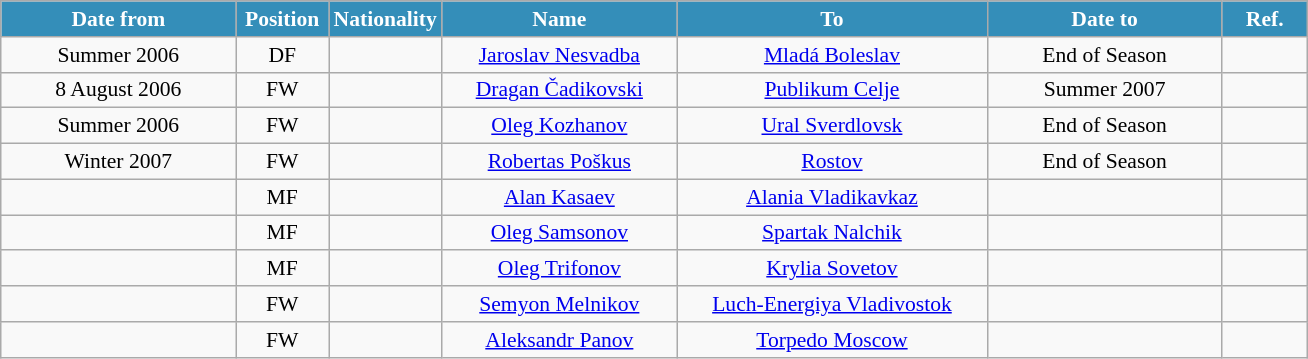<table class="wikitable" style="text-align:center; font-size:90%; ">
<tr>
<th style="background:#348EB9; color:white; width:150px;">Date from</th>
<th style="background:#348EB9; color:white; width:55px;">Position</th>
<th style="background:#348EB9; color:white; width:55px;">Nationality</th>
<th style="background:#348EB9; color:white; width:150px;">Name</th>
<th style="background:#348EB9; color:white; width:200px;">To</th>
<th style="background:#348EB9; color:white; width:150px;">Date to</th>
<th style="background:#348EB9; color:white; width:50px;">Ref.</th>
</tr>
<tr>
<td>Summer 2006</td>
<td>DF</td>
<td></td>
<td><a href='#'>Jaroslav Nesvadba</a></td>
<td><a href='#'>Mladá Boleslav</a></td>
<td>End of Season</td>
<td></td>
</tr>
<tr>
<td>8 August 2006</td>
<td>FW</td>
<td></td>
<td><a href='#'>Dragan Čadikovski</a></td>
<td><a href='#'>Publikum Celje</a></td>
<td>Summer 2007</td>
<td></td>
</tr>
<tr>
<td>Summer 2006</td>
<td>FW</td>
<td></td>
<td><a href='#'>Oleg Kozhanov</a></td>
<td><a href='#'>Ural Sverdlovsk</a></td>
<td>End of Season</td>
<td></td>
</tr>
<tr>
<td>Winter 2007</td>
<td>FW</td>
<td></td>
<td><a href='#'>Robertas Poškus</a></td>
<td><a href='#'>Rostov</a></td>
<td>End of Season</td>
<td></td>
</tr>
<tr>
<td></td>
<td>MF</td>
<td></td>
<td><a href='#'>Alan Kasaev</a></td>
<td><a href='#'>Alania Vladikavkaz</a></td>
<td></td>
<td></td>
</tr>
<tr>
<td></td>
<td>MF</td>
<td></td>
<td><a href='#'>Oleg Samsonov</a></td>
<td><a href='#'>Spartak Nalchik</a></td>
<td></td>
<td></td>
</tr>
<tr>
<td></td>
<td>MF</td>
<td></td>
<td><a href='#'>Oleg Trifonov</a></td>
<td><a href='#'>Krylia Sovetov</a></td>
<td></td>
<td></td>
</tr>
<tr>
<td></td>
<td>FW</td>
<td></td>
<td><a href='#'>Semyon Melnikov</a></td>
<td><a href='#'>Luch-Energiya Vladivostok</a></td>
<td></td>
<td></td>
</tr>
<tr>
<td></td>
<td>FW</td>
<td></td>
<td><a href='#'>Aleksandr Panov</a></td>
<td><a href='#'>Torpedo Moscow</a></td>
<td></td>
<td></td>
</tr>
</table>
